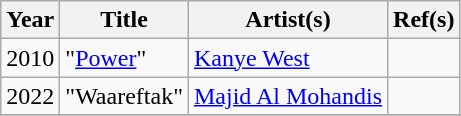<table class="wikitable">
<tr>
<th>Year</th>
<th>Title</th>
<th>Artist(s)</th>
<th>Ref(s)</th>
</tr>
<tr>
<td>2010</td>
<td>"<a href='#'>Power</a>"</td>
<td><a href='#'>Kanye West</a></td>
<td></td>
</tr>
<tr>
<td>2022</td>
<td>"Waareftak"</td>
<td><a href='#'>Majid Al Mohandis</a></td>
<td></td>
</tr>
<tr>
</tr>
</table>
